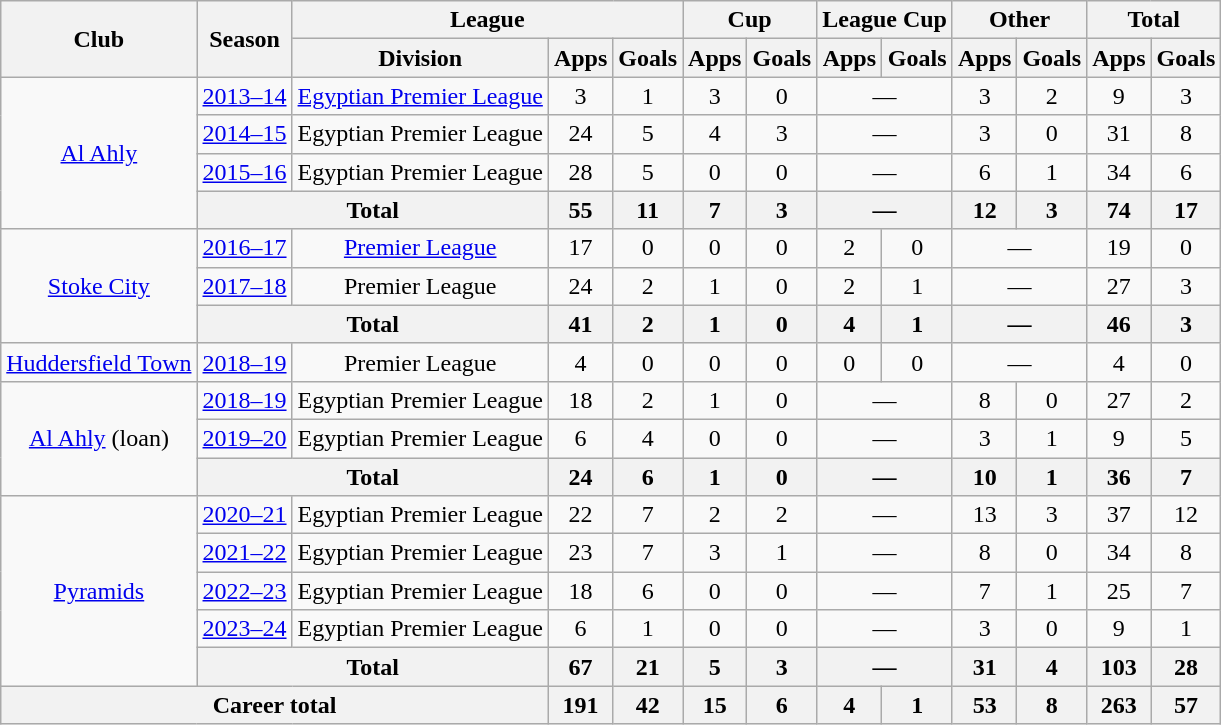<table class=wikitable style="text-align: center;">
<tr>
<th rowspan=2>Club</th>
<th rowspan=2>Season</th>
<th colspan=3>League</th>
<th colspan=2>Cup</th>
<th colspan=2>League Cup</th>
<th colspan=2>Other</th>
<th colspan=2>Total</th>
</tr>
<tr>
<th>Division</th>
<th>Apps</th>
<th>Goals</th>
<th>Apps</th>
<th>Goals</th>
<th>Apps</th>
<th>Goals</th>
<th>Apps</th>
<th>Goals</th>
<th>Apps</th>
<th>Goals</th>
</tr>
<tr>
<td rowspan=4><a href='#'>Al Ahly</a></td>
<td><a href='#'>2013–14</a></td>
<td><a href='#'>Egyptian Premier League</a></td>
<td>3</td>
<td>1</td>
<td>3</td>
<td>0</td>
<td colspan="2">—</td>
<td>3</td>
<td>2</td>
<td>9</td>
<td>3</td>
</tr>
<tr>
<td><a href='#'>2014–15</a></td>
<td>Egyptian Premier League</td>
<td>24</td>
<td>5</td>
<td>4</td>
<td>3</td>
<td colspan="2">—</td>
<td>3</td>
<td>0</td>
<td>31</td>
<td>8</td>
</tr>
<tr>
<td><a href='#'>2015–16</a></td>
<td>Egyptian Premier League</td>
<td>28</td>
<td>5</td>
<td>0</td>
<td>0</td>
<td colspan="2">—</td>
<td>6</td>
<td>1</td>
<td>34</td>
<td>6</td>
</tr>
<tr>
<th colspan=2>Total</th>
<th>55</th>
<th>11</th>
<th>7</th>
<th>3</th>
<th colspan="2">—</th>
<th>12</th>
<th>3</th>
<th>74</th>
<th>17</th>
</tr>
<tr>
<td rowspan=3><a href='#'>Stoke City</a></td>
<td><a href='#'>2016–17</a></td>
<td><a href='#'>Premier League</a></td>
<td>17</td>
<td>0</td>
<td>0</td>
<td>0</td>
<td>2</td>
<td>0</td>
<td colspan="2">—</td>
<td>19</td>
<td>0</td>
</tr>
<tr>
<td><a href='#'>2017–18</a></td>
<td>Premier League</td>
<td>24</td>
<td>2</td>
<td>1</td>
<td>0</td>
<td>2</td>
<td>1</td>
<td colspan="2">—</td>
<td>27</td>
<td>3</td>
</tr>
<tr>
<th colspan=2>Total</th>
<th>41</th>
<th>2</th>
<th>1</th>
<th>0</th>
<th>4</th>
<th>1</th>
<th colspan="2">—</th>
<th>46</th>
<th>3</th>
</tr>
<tr>
<td><a href='#'>Huddersfield Town</a></td>
<td><a href='#'>2018–19</a></td>
<td>Premier League</td>
<td>4</td>
<td>0</td>
<td>0</td>
<td>0</td>
<td>0</td>
<td>0</td>
<td colspan="2">—</td>
<td>4</td>
<td>0</td>
</tr>
<tr>
<td rowspan=3><a href='#'>Al Ahly</a> (loan)</td>
<td><a href='#'>2018–19</a></td>
<td>Egyptian Premier League</td>
<td>18</td>
<td>2</td>
<td>1</td>
<td>0</td>
<td colspan="2">—</td>
<td>8</td>
<td>0</td>
<td>27</td>
<td>2</td>
</tr>
<tr>
<td><a href='#'>2019–20</a></td>
<td>Egyptian Premier League</td>
<td>6</td>
<td>4</td>
<td>0</td>
<td>0</td>
<td colspan="2">—</td>
<td>3</td>
<td>1</td>
<td>9</td>
<td>5</td>
</tr>
<tr>
<th colspan=2>Total</th>
<th>24</th>
<th>6</th>
<th>1</th>
<th>0</th>
<th colspan="2">—</th>
<th>10</th>
<th>1</th>
<th>36</th>
<th>7</th>
</tr>
<tr>
<td rowspan=5><a href='#'>Pyramids</a></td>
<td><a href='#'>2020–21</a></td>
<td>Egyptian Premier League</td>
<td>22</td>
<td>7</td>
<td>2</td>
<td>2</td>
<td colspan="2">—</td>
<td>13</td>
<td>3</td>
<td>37</td>
<td>12</td>
</tr>
<tr>
<td><a href='#'>2021–22</a></td>
<td>Egyptian Premier League</td>
<td>23</td>
<td>7</td>
<td>3</td>
<td>1</td>
<td colspan="2">—</td>
<td>8</td>
<td>0</td>
<td>34</td>
<td>8</td>
</tr>
<tr>
<td><a href='#'>2022–23</a></td>
<td>Egyptian Premier League</td>
<td>18</td>
<td>6</td>
<td>0</td>
<td>0</td>
<td colspan="2">—</td>
<td>7</td>
<td>1</td>
<td>25</td>
<td>7</td>
</tr>
<tr>
<td><a href='#'>2023–24</a></td>
<td>Egyptian Premier League</td>
<td>6</td>
<td>1</td>
<td>0</td>
<td>0</td>
<td colspan="2">—</td>
<td>3</td>
<td>0</td>
<td>9</td>
<td>1</td>
</tr>
<tr>
<th colspan=2>Total</th>
<th>67</th>
<th>21</th>
<th>5</th>
<th>3</th>
<th colspan="2">—</th>
<th>31</th>
<th>4</th>
<th>103</th>
<th>28</th>
</tr>
<tr>
<th colspan=3>Career total</th>
<th>191</th>
<th>42</th>
<th>15</th>
<th>6</th>
<th>4</th>
<th>1</th>
<th>53</th>
<th>8</th>
<th>263</th>
<th>57</th>
</tr>
</table>
